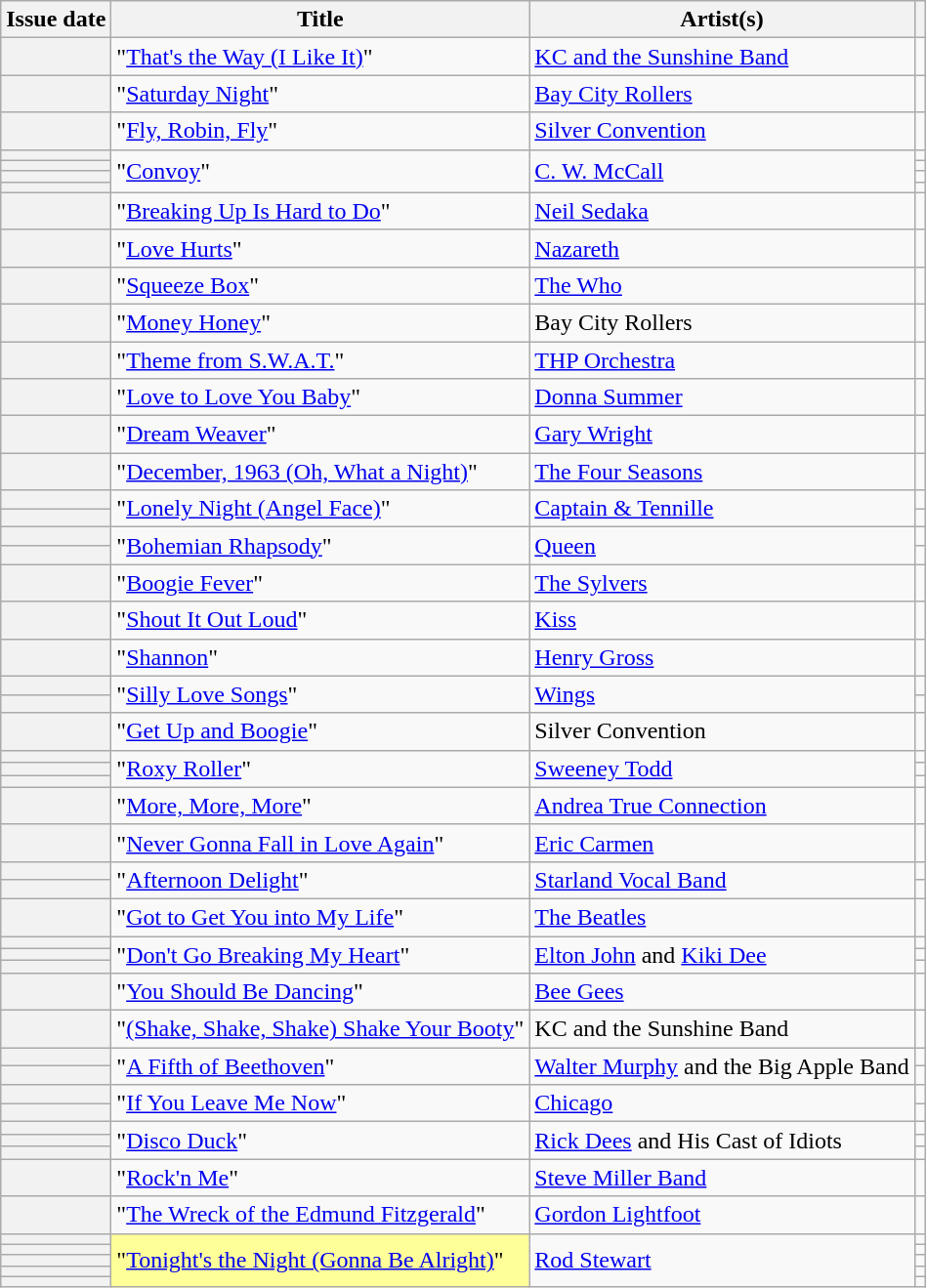<table class="wikitable sortable plainrowheaders">
<tr>
<th scope=col>Issue date</th>
<th scope=col>Title</th>
<th scope=col>Artist(s)</th>
<th scope=col class=unsortable></th>
</tr>
<tr>
<th scope=row></th>
<td>"<a href='#'>That's the Way (I Like It)</a>"</td>
<td><a href='#'>KC and the Sunshine Band</a></td>
<td></td>
</tr>
<tr>
<th scope=row></th>
<td>"<a href='#'>Saturday Night</a>"</td>
<td><a href='#'>Bay City Rollers</a></td>
<td align=center></td>
</tr>
<tr>
<th scope=row></th>
<td>"<a href='#'>Fly, Robin, Fly</a>"</td>
<td><a href='#'>Silver Convention</a></td>
<td align=center></td>
</tr>
<tr>
<th scope=row></th>
<td rowspan=4>"<a href='#'>Convoy</a>"</td>
<td rowspan=4><a href='#'>C. W. McCall</a></td>
<td align=center></td>
</tr>
<tr>
<th scope=row></th>
<td align=center></td>
</tr>
<tr>
<th scope=row></th>
<td align=center></td>
</tr>
<tr>
<th scope=row></th>
<td align=center></td>
</tr>
<tr>
<th scope=row></th>
<td>"<a href='#'>Breaking Up Is Hard to Do</a>"</td>
<td><a href='#'>Neil Sedaka</a></td>
<td align=center></td>
</tr>
<tr>
<th scope=row></th>
<td>"<a href='#'>Love Hurts</a>"</td>
<td><a href='#'>Nazareth</a></td>
<td align=center></td>
</tr>
<tr>
<th scope=row></th>
<td>"<a href='#'>Squeeze Box</a>"</td>
<td><a href='#'>The Who</a></td>
<td align=center></td>
</tr>
<tr>
<th scope=row></th>
<td>"<a href='#'>Money Honey</a>"</td>
<td>Bay City Rollers</td>
<td align=center></td>
</tr>
<tr>
<th scope=row></th>
<td>"<a href='#'>Theme from S.W.A.T.</a>"</td>
<td><a href='#'>THP Orchestra</a></td>
<td align=center></td>
</tr>
<tr>
<th scope=row></th>
<td>"<a href='#'>Love to Love You Baby</a>"</td>
<td><a href='#'>Donna Summer</a></td>
<td align=center></td>
</tr>
<tr>
<th scope=row></th>
<td>"<a href='#'>Dream Weaver</a>"</td>
<td><a href='#'>Gary Wright</a></td>
<td align=center></td>
</tr>
<tr>
<th scope=row></th>
<td>"<a href='#'>December, 1963 (Oh, What a Night)</a>"</td>
<td><a href='#'>The Four Seasons</a></td>
<td align=center></td>
</tr>
<tr>
<th scope=row></th>
<td rowspan=2>"<a href='#'>Lonely Night (Angel Face)</a>"</td>
<td rowspan=2><a href='#'>Captain & Tennille</a></td>
<td align=center></td>
</tr>
<tr>
<th scope=row></th>
<td align=center></td>
</tr>
<tr>
<th scope=row></th>
<td rowspan=2>"<a href='#'>Bohemian Rhapsody</a>"</td>
<td rowspan=2><a href='#'>Queen</a></td>
<td align=center></td>
</tr>
<tr>
<th scope=row></th>
<td align=center></td>
</tr>
<tr>
<th scope=row></th>
<td>"<a href='#'>Boogie Fever</a>"</td>
<td><a href='#'>The Sylvers</a></td>
<td align=center></td>
</tr>
<tr>
<th scope=row></th>
<td>"<a href='#'>Shout It Out Loud</a>"</td>
<td><a href='#'>Kiss</a></td>
<td align=center></td>
</tr>
<tr>
<th scope=row></th>
<td>"<a href='#'>Shannon</a>"</td>
<td><a href='#'>Henry Gross</a></td>
<td align=center></td>
</tr>
<tr>
<th scope=row></th>
<td rowspan=2>"<a href='#'>Silly Love Songs</a>"</td>
<td rowspan=2><a href='#'>Wings</a></td>
<td align=center></td>
</tr>
<tr>
<th scope=row></th>
<td align=center></td>
</tr>
<tr>
<th scope=row></th>
<td>"<a href='#'>Get Up and Boogie</a>"</td>
<td>Silver Convention</td>
<td align=center></td>
</tr>
<tr>
<th scope=row></th>
<td rowspan=3>"<a href='#'>Roxy Roller</a>"</td>
<td rowspan=3><a href='#'>Sweeney Todd</a></td>
<td align=center></td>
</tr>
<tr>
<th scope=row></th>
<td align=center></td>
</tr>
<tr>
<th scope=row></th>
<td align=center></td>
</tr>
<tr>
<th scope=row></th>
<td>"<a href='#'>More, More, More</a>"</td>
<td><a href='#'>Andrea True Connection</a></td>
<td align=center></td>
</tr>
<tr>
<th scope=row></th>
<td>"<a href='#'>Never Gonna Fall in Love Again</a>"</td>
<td><a href='#'>Eric Carmen</a></td>
<td align=center></td>
</tr>
<tr>
<th scope=row></th>
<td rowspan=2>"<a href='#'>Afternoon Delight</a>"</td>
<td rowspan=2><a href='#'>Starland Vocal Band</a></td>
<td align=center></td>
</tr>
<tr>
<th scope=row></th>
<td align=center></td>
</tr>
<tr>
<th scope=row></th>
<td>"<a href='#'>Got to Get You into My Life</a>"</td>
<td><a href='#'>The Beatles</a></td>
<td align=center></td>
</tr>
<tr>
<th scope=row></th>
<td rowspan=3>"<a href='#'>Don't Go Breaking My Heart</a>"</td>
<td rowspan=3><a href='#'>Elton John</a> and <a href='#'>Kiki Dee</a></td>
<td align=center></td>
</tr>
<tr>
<th scope=row></th>
<td align=center></td>
</tr>
<tr>
<th scope=row></th>
<td align=center></td>
</tr>
<tr>
<th scope=row></th>
<td>"<a href='#'>You Should Be Dancing</a>"</td>
<td><a href='#'>Bee Gees</a></td>
<td align=center></td>
</tr>
<tr>
<th scope=row></th>
<td>"<a href='#'>(Shake, Shake, Shake) Shake Your Booty</a>"</td>
<td>KC and the Sunshine Band</td>
<td align=center></td>
</tr>
<tr>
<th scope=row></th>
<td rowspan=2>"<a href='#'>A Fifth of Beethoven</a>"</td>
<td rowspan=2><a href='#'>Walter Murphy</a> and the Big Apple Band</td>
<td align=center></td>
</tr>
<tr>
<th scope=row></th>
<td align=center></td>
</tr>
<tr>
<th scope=row></th>
<td rowspan=2>"<a href='#'>If You Leave Me Now</a>"</td>
<td rowspan=2><a href='#'>Chicago</a></td>
<td align=center></td>
</tr>
<tr>
<th scope=row></th>
<td align=center></td>
</tr>
<tr>
<th scope=row></th>
<td rowspan=3>"<a href='#'>Disco Duck</a>"</td>
<td rowspan=3><a href='#'>Rick Dees</a> and His Cast of Idiots</td>
<td align=center></td>
</tr>
<tr>
<th scope=row></th>
<td align=center></td>
</tr>
<tr>
<th scope=row></th>
<td align=center></td>
</tr>
<tr>
<th scope=row></th>
<td>"<a href='#'>Rock'n Me</a>"</td>
<td><a href='#'>Steve Miller Band</a></td>
<td align=center></td>
</tr>
<tr>
<th scope=row></th>
<td>"<a href='#'>The Wreck of the Edmund Fitzgerald</a>"</td>
<td><a href='#'>Gordon Lightfoot</a></td>
<td align=center></td>
</tr>
<tr>
<th scope=row></th>
<td bgcolor="#FFFF99" rowspan=5>"<a href='#'>Tonight's the Night (Gonna Be Alright)</a>"</td>
<td rowspan=5><a href='#'>Rod Stewart</a></td>
<td align=center></td>
</tr>
<tr>
<th scope=row></th>
<td align=center></td>
</tr>
<tr>
<th scope=row></th>
<td align=center></td>
</tr>
<tr>
<th scope=row></th>
<td align=center></td>
</tr>
<tr>
<th scope=row></th>
<td align=center></td>
</tr>
</table>
